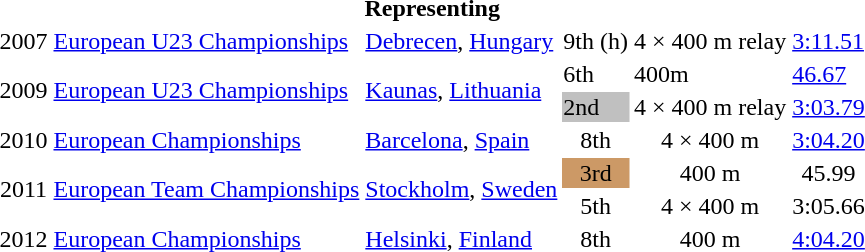<table>
<tr>
<th colspan="6">Representing </th>
</tr>
<tr>
<td>2007</td>
<td><a href='#'>European U23 Championships</a></td>
<td><a href='#'>Debrecen</a>, <a href='#'>Hungary</a></td>
<td>9th (h)</td>
<td>4 × 400 m relay</td>
<td><a href='#'>3:11.51</a></td>
</tr>
<tr>
<td rowspan=2>2009</td>
<td rowspan=2><a href='#'>European U23 Championships</a></td>
<td rowspan=2><a href='#'>Kaunas</a>, <a href='#'>Lithuania</a></td>
<td>6th</td>
<td>400m</td>
<td><a href='#'>46.67</a></td>
</tr>
<tr>
<td bgcolor=silver>2nd</td>
<td>4 × 400 m relay</td>
<td><a href='#'>3:03.79</a></td>
</tr>
<tr>
<td align=center>2010</td>
<td><a href='#'>European Championships</a></td>
<td><a href='#'>Barcelona</a>, <a href='#'>Spain</a></td>
<td align="center">8th</td>
<td align=center>4 × 400 m</td>
<td align=center><a href='#'>3:04.20</a></td>
</tr>
<tr>
<td rowspan=2 align=center>2011</td>
<td rowspan=2><a href='#'>European Team Championships</a></td>
<td rowspan=2><a href='#'>Stockholm</a>, <a href='#'>Sweden</a></td>
<td bgcolor="cc9966" align="center">3rd</td>
<td align=center>400 m</td>
<td align=center>45.99</td>
</tr>
<tr>
<td align="center">5th</td>
<td align=center>4 × 400 m</td>
<td align=center>3:05.66</td>
</tr>
<tr>
<td align=center>2012</td>
<td><a href='#'>European Championships</a></td>
<td><a href='#'>Helsinki</a>, <a href='#'>Finland</a></td>
<td align="center">8th</td>
<td align=center>400 m</td>
<td align=center><a href='#'>4:04.20</a></td>
</tr>
</table>
